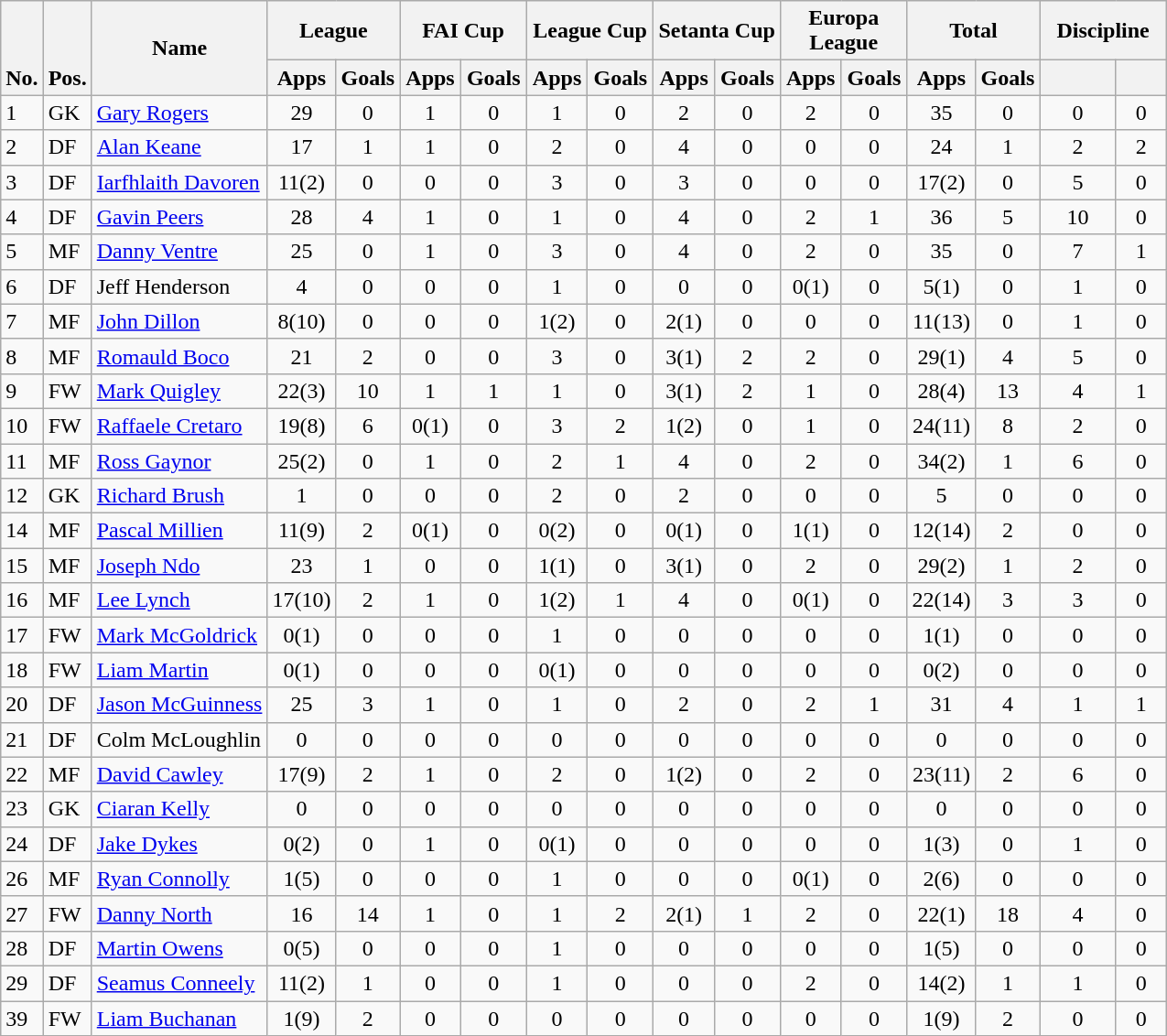<table class="wikitable" style="text-align:center">
<tr>
<th rowspan="2" style="vertical-align:bottom;">No.</th>
<th rowspan="2" style="vertical-align:bottom;">Pos.</th>
<th rowspan="2">Name</th>
<th colspan="2" style="width:85px;">League</th>
<th colspan="2" style="width:85px;">FAI Cup</th>
<th colspan="2" style="width:85px;">League Cup</th>
<th colspan="2" style="width:85px;">Setanta Cup</th>
<th colspan="2" style="width:85px;">Europa League</th>
<th colspan="2" style="width:85px;">Total</th>
<th colspan="2" style="width:85px;">Discipline</th>
</tr>
<tr>
<th>Apps</th>
<th>Goals</th>
<th>Apps</th>
<th>Goals</th>
<th>Apps</th>
<th>Goals</th>
<th>Apps</th>
<th>Goals</th>
<th>Apps</th>
<th>Goals</th>
<th>Apps</th>
<th>Goals</th>
<th></th>
<th></th>
</tr>
<tr>
<td align=left>1</td>
<td align=left>GK</td>
<td align=left> <a href='#'>Gary Rogers</a></td>
<td>29</td>
<td>0</td>
<td>1</td>
<td>0</td>
<td>1</td>
<td>0</td>
<td>2</td>
<td>0</td>
<td>2</td>
<td>0</td>
<td>35</td>
<td>0</td>
<td>0</td>
<td>0</td>
</tr>
<tr>
<td align=left>2</td>
<td align=left>DF</td>
<td align=left> <a href='#'>Alan Keane</a></td>
<td>17</td>
<td>1</td>
<td>1</td>
<td>0</td>
<td>2</td>
<td>0</td>
<td>4</td>
<td>0</td>
<td>0</td>
<td>0</td>
<td>24</td>
<td>1</td>
<td>2</td>
<td>2</td>
</tr>
<tr>
<td align=left>3</td>
<td align=left>DF</td>
<td align=left> <a href='#'>Iarfhlaith Davoren</a></td>
<td>11(2)</td>
<td>0</td>
<td>0</td>
<td>0</td>
<td>3</td>
<td>0</td>
<td>3</td>
<td>0</td>
<td>0</td>
<td>0</td>
<td>17(2)</td>
<td>0</td>
<td>5</td>
<td>0</td>
</tr>
<tr>
<td align=left>4</td>
<td align=left>DF</td>
<td align=left> <a href='#'>Gavin Peers</a></td>
<td>28</td>
<td>4</td>
<td>1</td>
<td>0</td>
<td>1</td>
<td>0</td>
<td>4</td>
<td>0</td>
<td>2</td>
<td>1</td>
<td>36</td>
<td>5</td>
<td>10</td>
<td>0</td>
</tr>
<tr>
<td align=left>5</td>
<td align=left>MF</td>
<td align=left> <a href='#'>Danny Ventre</a></td>
<td>25</td>
<td>0</td>
<td>1</td>
<td>0</td>
<td>3</td>
<td>0</td>
<td>4</td>
<td>0</td>
<td>2</td>
<td>0</td>
<td>35</td>
<td>0</td>
<td>7</td>
<td>1</td>
</tr>
<tr>
<td align=left>6</td>
<td align=left>DF</td>
<td align=left> Jeff Henderson</td>
<td>4</td>
<td>0</td>
<td>0</td>
<td>0</td>
<td>1</td>
<td>0</td>
<td>0</td>
<td>0</td>
<td>0(1)</td>
<td>0</td>
<td>5(1)</td>
<td>0</td>
<td>1</td>
<td>0</td>
</tr>
<tr>
<td align=left>7</td>
<td align=left>MF</td>
<td align=left> <a href='#'>John Dillon</a></td>
<td>8(10)</td>
<td>0</td>
<td>0</td>
<td>0</td>
<td>1(2)</td>
<td>0</td>
<td>2(1)</td>
<td>0</td>
<td>0</td>
<td>0</td>
<td>11(13)</td>
<td>0</td>
<td>1</td>
<td>0</td>
</tr>
<tr>
<td align=left>8</td>
<td align=left>MF</td>
<td align=left> <a href='#'>Romauld Boco</a></td>
<td>21</td>
<td>2</td>
<td>0</td>
<td>0</td>
<td>3</td>
<td>0</td>
<td>3(1)</td>
<td>2</td>
<td>2</td>
<td>0</td>
<td>29(1)</td>
<td>4</td>
<td>5</td>
<td>0</td>
</tr>
<tr>
<td align=left>9</td>
<td align=left>FW</td>
<td align=left> <a href='#'>Mark Quigley</a></td>
<td>22(3)</td>
<td>10</td>
<td>1</td>
<td>1</td>
<td>1</td>
<td>0</td>
<td>3(1)</td>
<td>2</td>
<td>1</td>
<td>0</td>
<td>28(4)</td>
<td>13</td>
<td>4</td>
<td>1</td>
</tr>
<tr>
<td align=left>10</td>
<td align=left>FW</td>
<td align=left> <a href='#'>Raffaele Cretaro</a></td>
<td>19(8)</td>
<td>6</td>
<td>0(1)</td>
<td>0</td>
<td>3</td>
<td>2</td>
<td>1(2)</td>
<td>0</td>
<td>1</td>
<td>0</td>
<td>24(11)</td>
<td>8</td>
<td>2</td>
<td>0</td>
</tr>
<tr>
<td align=left>11</td>
<td align=left>MF</td>
<td align=left> <a href='#'>Ross Gaynor</a></td>
<td>25(2)</td>
<td>0</td>
<td>1</td>
<td>0</td>
<td>2</td>
<td>1</td>
<td>4</td>
<td>0</td>
<td>2</td>
<td>0</td>
<td>34(2)</td>
<td>1</td>
<td>6</td>
<td>0</td>
</tr>
<tr>
<td align=left>12</td>
<td align=left>GK</td>
<td align=left> <a href='#'>Richard Brush</a></td>
<td>1</td>
<td>0</td>
<td>0</td>
<td>0</td>
<td>2</td>
<td>0</td>
<td>2</td>
<td>0</td>
<td>0</td>
<td>0</td>
<td>5</td>
<td>0</td>
<td>0</td>
<td>0</td>
</tr>
<tr>
<td align=left>14</td>
<td align=left>MF</td>
<td align=left> <a href='#'>Pascal Millien</a></td>
<td>11(9)</td>
<td>2</td>
<td>0(1)</td>
<td>0</td>
<td>0(2)</td>
<td>0</td>
<td>0(1)</td>
<td>0</td>
<td>1(1)</td>
<td>0</td>
<td>12(14)</td>
<td>2</td>
<td>0</td>
<td>0</td>
</tr>
<tr>
<td align=left>15</td>
<td align=left>MF</td>
<td align=left> <a href='#'>Joseph Ndo</a></td>
<td>23</td>
<td>1</td>
<td>0</td>
<td>0</td>
<td>1(1)</td>
<td>0</td>
<td>3(1)</td>
<td>0</td>
<td>2</td>
<td>0</td>
<td>29(2)</td>
<td>1</td>
<td>2</td>
<td>0</td>
</tr>
<tr>
<td align=left>16</td>
<td align=left>MF</td>
<td align=left> <a href='#'>Lee Lynch</a></td>
<td>17(10)</td>
<td>2</td>
<td>1</td>
<td>0</td>
<td>1(2)</td>
<td>1</td>
<td>4</td>
<td>0</td>
<td>0(1)</td>
<td>0</td>
<td>22(14)</td>
<td>3</td>
<td>3</td>
<td>0</td>
</tr>
<tr>
<td align=left>17</td>
<td align=left>FW</td>
<td align=left> <a href='#'>Mark McGoldrick</a></td>
<td>0(1)</td>
<td>0</td>
<td>0</td>
<td>0</td>
<td>1</td>
<td>0</td>
<td>0</td>
<td>0</td>
<td>0</td>
<td>0</td>
<td>1(1)</td>
<td>0</td>
<td>0</td>
<td>0</td>
</tr>
<tr>
<td align=left>18</td>
<td align=left>FW</td>
<td align=left> <a href='#'>Liam Martin</a></td>
<td>0(1)</td>
<td>0</td>
<td>0</td>
<td>0</td>
<td>0(1)</td>
<td>0</td>
<td>0</td>
<td>0</td>
<td>0</td>
<td>0</td>
<td>0(2)</td>
<td>0</td>
<td>0</td>
<td>0</td>
</tr>
<tr>
<td align=left>20</td>
<td align=left>DF</td>
<td align=left> <a href='#'>Jason McGuinness</a></td>
<td>25</td>
<td>3</td>
<td>1</td>
<td>0</td>
<td>1</td>
<td>0</td>
<td>2</td>
<td>0</td>
<td>2</td>
<td>1</td>
<td>31</td>
<td>4</td>
<td>1</td>
<td>1</td>
</tr>
<tr>
<td align=left>21</td>
<td align=left>DF</td>
<td align=left> Colm McLoughlin</td>
<td>0</td>
<td>0</td>
<td>0</td>
<td>0</td>
<td>0</td>
<td>0</td>
<td>0</td>
<td>0</td>
<td>0</td>
<td>0</td>
<td>0</td>
<td>0</td>
<td>0</td>
<td>0</td>
</tr>
<tr>
<td align=left>22</td>
<td align=left>MF</td>
<td align=left> <a href='#'>David Cawley</a></td>
<td>17(9)</td>
<td>2</td>
<td>1</td>
<td>0</td>
<td>2</td>
<td>0</td>
<td>1(2)</td>
<td>0</td>
<td>2</td>
<td>0</td>
<td>23(11)</td>
<td>2</td>
<td>6</td>
<td>0</td>
</tr>
<tr>
<td align=left>23</td>
<td align=left>GK</td>
<td align=left> <a href='#'>Ciaran Kelly</a></td>
<td>0</td>
<td>0</td>
<td>0</td>
<td>0</td>
<td>0</td>
<td>0</td>
<td>0</td>
<td>0</td>
<td>0</td>
<td>0</td>
<td>0</td>
<td>0</td>
<td>0</td>
<td>0</td>
</tr>
<tr>
<td align=left>24</td>
<td align=left>DF</td>
<td align=left> <a href='#'>Jake Dykes</a></td>
<td>0(2)</td>
<td>0</td>
<td>1</td>
<td>0</td>
<td>0(1)</td>
<td>0</td>
<td>0</td>
<td>0</td>
<td>0</td>
<td>0</td>
<td>1(3)</td>
<td>0</td>
<td>1</td>
<td>0</td>
</tr>
<tr>
<td align=left>26</td>
<td align=left>MF</td>
<td align=left> <a href='#'>Ryan Connolly</a></td>
<td>1(5)</td>
<td>0</td>
<td>0</td>
<td>0</td>
<td>1</td>
<td>0</td>
<td>0</td>
<td>0</td>
<td>0(1)</td>
<td>0</td>
<td>2(6)</td>
<td>0</td>
<td>0</td>
<td>0</td>
</tr>
<tr>
<td align=left>27</td>
<td align=left>FW</td>
<td align=left> <a href='#'>Danny North</a></td>
<td>16</td>
<td>14</td>
<td>1</td>
<td>0</td>
<td>1</td>
<td>2</td>
<td>2(1)</td>
<td>1</td>
<td>2</td>
<td>0</td>
<td>22(1)</td>
<td>18</td>
<td>4</td>
<td>0</td>
</tr>
<tr>
<td align=left>28</td>
<td align=left>DF</td>
<td align=left> <a href='#'>Martin Owens</a></td>
<td>0(5)</td>
<td>0</td>
<td>0</td>
<td>0</td>
<td>1</td>
<td>0</td>
<td>0</td>
<td>0</td>
<td>0</td>
<td>0</td>
<td>1(5)</td>
<td>0</td>
<td>0</td>
<td>0</td>
</tr>
<tr>
<td align=left>29</td>
<td align=left>DF</td>
<td align=left> <a href='#'>Seamus Conneely</a></td>
<td>11(2)</td>
<td>1</td>
<td>0</td>
<td>0</td>
<td>1</td>
<td>0</td>
<td>0</td>
<td>0</td>
<td>2</td>
<td>0</td>
<td>14(2)</td>
<td>1</td>
<td>1</td>
<td>0</td>
</tr>
<tr>
<td align=left>39</td>
<td align=left>FW</td>
<td align=left> <a href='#'>Liam Buchanan</a></td>
<td>1(9)</td>
<td>2</td>
<td>0</td>
<td>0</td>
<td>0</td>
<td>0</td>
<td>0</td>
<td>0</td>
<td>0</td>
<td>0</td>
<td>1(9)</td>
<td>2</td>
<td>0</td>
<td>0</td>
</tr>
</table>
